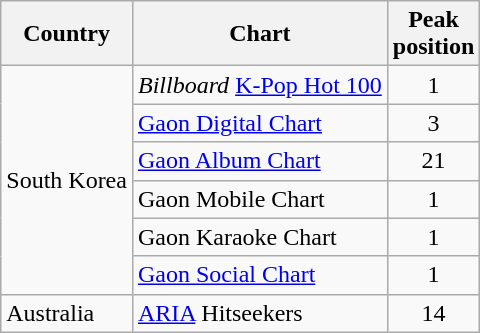<table class="wikitable sortable">
<tr>
<th>Country</th>
<th>Chart</th>
<th>Peak<br>position</th>
</tr>
<tr>
<td rowspan="6">South Korea</td>
<td><em>Billboard</em> <a href='#'>K-Pop Hot 100</a></td>
<td align="center">1</td>
</tr>
<tr>
<td><a href='#'>Gaon Digital Chart</a></td>
<td align="center">3</td>
</tr>
<tr>
<td><a href='#'>Gaon Album Chart</a></td>
<td align="center">21</td>
</tr>
<tr>
<td>Gaon Mobile Chart</td>
<td align="center">1</td>
</tr>
<tr>
<td>Gaon Karaoke Chart</td>
<td align="center">1</td>
</tr>
<tr>
<td><a href='#'>Gaon Social Chart</a></td>
<td align="center">1</td>
</tr>
<tr>
<td rowspan="1">Australia</td>
<td><a href='#'>ARIA</a> Hitseekers</td>
<td align="center">14</td>
</tr>
</table>
